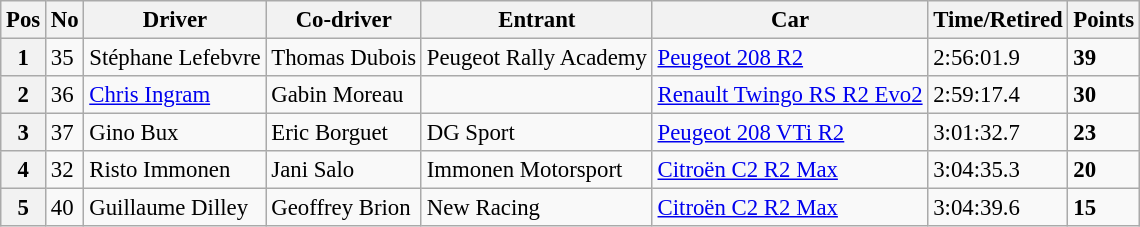<table class="wikitable" style="font-size: 95%">
<tr>
<th>Pos</th>
<th>No</th>
<th>Driver</th>
<th>Co-driver</th>
<th>Entrant</th>
<th>Car</th>
<th>Time/Retired</th>
<th>Points</th>
</tr>
<tr>
<th>1</th>
<td>35</td>
<td> Stéphane Lefebvre</td>
<td> Thomas Dubois</td>
<td>Peugeot Rally Academy</td>
<td><a href='#'>Peugeot 208 R2</a></td>
<td>2:56:01.9</td>
<td><strong>39</strong></td>
</tr>
<tr>
<th>2</th>
<td>36</td>
<td> <a href='#'>Chris Ingram</a></td>
<td> Gabin Moreau</td>
<td></td>
<td><a href='#'>Renault Twingo RS R2 Evo2</a></td>
<td>2:59:17.4</td>
<td><strong>30</strong></td>
</tr>
<tr>
<th>3</th>
<td>37</td>
<td> Gino Bux</td>
<td> Eric Borguet</td>
<td>DG Sport</td>
<td><a href='#'>Peugeot 208 VTi R2</a></td>
<td>3:01:32.7</td>
<td><strong>23</strong></td>
</tr>
<tr>
<th>4</th>
<td>32</td>
<td> Risto Immonen</td>
<td> Jani Salo</td>
<td>Immonen Motorsport</td>
<td><a href='#'>Citroën C2 R2 Max</a></td>
<td>3:04:35.3</td>
<td><strong>20</strong></td>
</tr>
<tr>
<th>5</th>
<td>40</td>
<td> Guillaume Dilley</td>
<td> Geoffrey Brion</td>
<td>New Racing</td>
<td><a href='#'>Citroën C2 R2 Max</a></td>
<td>3:04:39.6</td>
<td><strong>15</strong></td>
</tr>
</table>
